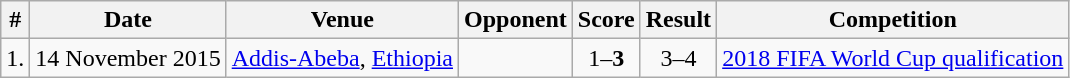<table class="wikitable">
<tr>
<th>#</th>
<th>Date</th>
<th>Venue</th>
<th>Opponent</th>
<th>Score</th>
<th>Result</th>
<th>Competition</th>
</tr>
<tr>
<td>1.</td>
<td>14 November 2015</td>
<td><a href='#'>Addis-Abeba</a>, <a href='#'>Ethiopia</a></td>
<td></td>
<td style="text-align:center;">1–<strong>3</strong></td>
<td style="text-align:center;">3–4</td>
<td><a href='#'>2018 FIFA World Cup qualification</a></td>
</tr>
</table>
